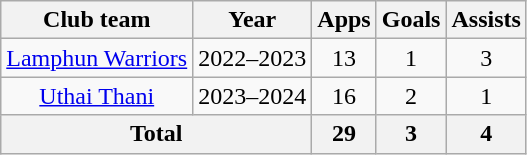<table class=wikitable style="text-align: center;">
<tr>
<th>Club team</th>
<th>Year</th>
<th>Apps</th>
<th>Goals</th>
<th>Assists</th>
</tr>
<tr>
<td rowspan=1><a href='#'>Lamphun Warriors</a></td>
<td>2022–2023</td>
<td>13</td>
<td>1</td>
<td>3</td>
</tr>
<tr>
<td rowspan=1><a href='#'>Uthai Thani</a></td>
<td>2023–2024</td>
<td>16</td>
<td>2</td>
<td>1</td>
</tr>
<tr>
<th colspan=2>Total</th>
<th>29</th>
<th>3</th>
<th>4</th>
</tr>
</table>
